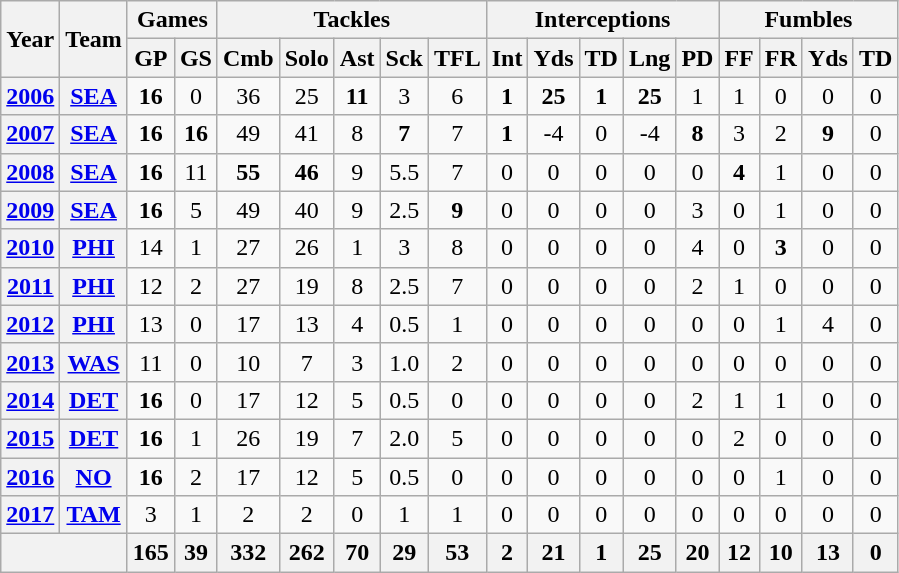<table class="wikitable" style="text-align:center">
<tr>
<th rowspan="2">Year</th>
<th rowspan="2">Team</th>
<th colspan="2">Games</th>
<th colspan="5">Tackles</th>
<th colspan="5">Interceptions</th>
<th colspan="4">Fumbles</th>
</tr>
<tr>
<th>GP</th>
<th>GS</th>
<th>Cmb</th>
<th>Solo</th>
<th>Ast</th>
<th>Sck</th>
<th>TFL</th>
<th>Int</th>
<th>Yds</th>
<th>TD</th>
<th>Lng</th>
<th>PD</th>
<th>FF</th>
<th>FR</th>
<th>Yds</th>
<th>TD</th>
</tr>
<tr>
<th><a href='#'>2006</a></th>
<th><a href='#'>SEA</a></th>
<td><strong>16</strong></td>
<td>0</td>
<td>36</td>
<td>25</td>
<td><strong>11</strong></td>
<td>3</td>
<td>6</td>
<td><strong>1</strong></td>
<td><strong>25</strong></td>
<td><strong>1</strong></td>
<td><strong>25</strong></td>
<td>1</td>
<td>1</td>
<td>0</td>
<td>0</td>
<td>0</td>
</tr>
<tr>
<th><a href='#'>2007</a></th>
<th><a href='#'>SEA</a></th>
<td><strong>16</strong></td>
<td><strong>16</strong></td>
<td>49</td>
<td>41</td>
<td>8</td>
<td><strong>7</strong></td>
<td>7</td>
<td><strong>1</strong></td>
<td>-4</td>
<td>0</td>
<td>-4</td>
<td><strong>8</strong></td>
<td>3</td>
<td>2</td>
<td><strong>9</strong></td>
<td>0</td>
</tr>
<tr>
<th><a href='#'>2008</a></th>
<th><a href='#'>SEA</a></th>
<td><strong>16</strong></td>
<td>11</td>
<td><strong>55</strong></td>
<td><strong>46</strong></td>
<td>9</td>
<td>5.5</td>
<td>7</td>
<td>0</td>
<td>0</td>
<td>0</td>
<td>0</td>
<td>0</td>
<td><strong>4</strong></td>
<td>1</td>
<td>0</td>
<td>0</td>
</tr>
<tr>
<th><a href='#'>2009</a></th>
<th><a href='#'>SEA</a></th>
<td><strong>16</strong></td>
<td>5</td>
<td>49</td>
<td>40</td>
<td>9</td>
<td>2.5</td>
<td><strong>9</strong></td>
<td>0</td>
<td>0</td>
<td>0</td>
<td>0</td>
<td>3</td>
<td>0</td>
<td>1</td>
<td>0</td>
<td>0</td>
</tr>
<tr>
<th><a href='#'>2010</a></th>
<th><a href='#'>PHI</a></th>
<td>14</td>
<td>1</td>
<td>27</td>
<td>26</td>
<td>1</td>
<td>3</td>
<td>8</td>
<td>0</td>
<td>0</td>
<td>0</td>
<td>0</td>
<td>4</td>
<td>0</td>
<td><strong>3</strong></td>
<td>0</td>
<td>0</td>
</tr>
<tr>
<th><a href='#'>2011</a></th>
<th><a href='#'>PHI</a></th>
<td>12</td>
<td>2</td>
<td>27</td>
<td>19</td>
<td>8</td>
<td>2.5</td>
<td>7</td>
<td>0</td>
<td>0</td>
<td>0</td>
<td>0</td>
<td>2</td>
<td>1</td>
<td>0</td>
<td>0</td>
<td>0</td>
</tr>
<tr>
<th><a href='#'>2012</a></th>
<th><a href='#'>PHI</a></th>
<td>13</td>
<td>0</td>
<td>17</td>
<td>13</td>
<td>4</td>
<td>0.5</td>
<td>1</td>
<td>0</td>
<td>0</td>
<td>0</td>
<td>0</td>
<td>0</td>
<td>0</td>
<td>1</td>
<td>4</td>
<td>0</td>
</tr>
<tr>
<th><a href='#'>2013</a></th>
<th><a href='#'>WAS</a></th>
<td>11</td>
<td>0</td>
<td>10</td>
<td>7</td>
<td>3</td>
<td>1.0</td>
<td>2</td>
<td>0</td>
<td>0</td>
<td>0</td>
<td>0</td>
<td>0</td>
<td>0</td>
<td>0</td>
<td>0</td>
<td>0</td>
</tr>
<tr>
<th><a href='#'>2014</a></th>
<th><a href='#'>DET</a></th>
<td><strong>16</strong></td>
<td>0</td>
<td>17</td>
<td>12</td>
<td>5</td>
<td>0.5</td>
<td>0</td>
<td>0</td>
<td>0</td>
<td>0</td>
<td>0</td>
<td>2</td>
<td>1</td>
<td>1</td>
<td>0</td>
<td>0</td>
</tr>
<tr>
<th><a href='#'>2015</a></th>
<th><a href='#'>DET</a></th>
<td><strong>16</strong></td>
<td>1</td>
<td>26</td>
<td>19</td>
<td>7</td>
<td>2.0</td>
<td>5</td>
<td>0</td>
<td>0</td>
<td>0</td>
<td>0</td>
<td>0</td>
<td>2</td>
<td>0</td>
<td>0</td>
<td>0</td>
</tr>
<tr>
<th><a href='#'>2016</a></th>
<th><a href='#'>NO</a></th>
<td><strong>16</strong></td>
<td>2</td>
<td>17</td>
<td>12</td>
<td>5</td>
<td>0.5</td>
<td>0</td>
<td>0</td>
<td>0</td>
<td>0</td>
<td>0</td>
<td>0</td>
<td>0</td>
<td>1</td>
<td>0</td>
<td>0</td>
</tr>
<tr>
<th><a href='#'>2017</a></th>
<th><a href='#'>TAM</a></th>
<td>3</td>
<td>1</td>
<td>2</td>
<td>2</td>
<td>0</td>
<td>1</td>
<td>1</td>
<td>0</td>
<td>0</td>
<td>0</td>
<td>0</td>
<td>0</td>
<td>0</td>
<td>0</td>
<td>0</td>
<td>0</td>
</tr>
<tr>
<th colspan="2"></th>
<th>165</th>
<th>39</th>
<th>332</th>
<th>262</th>
<th>70</th>
<th>29</th>
<th>53</th>
<th>2</th>
<th>21</th>
<th>1</th>
<th>25</th>
<th>20</th>
<th>12</th>
<th>10</th>
<th>13</th>
<th>0</th>
</tr>
</table>
